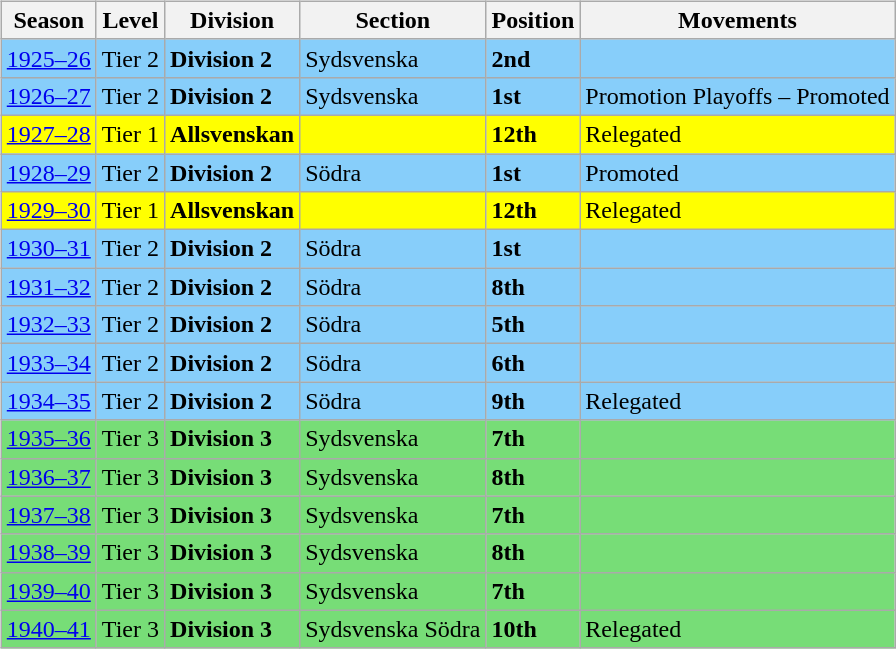<table>
<tr>
<td valign="top" width=0%><br><table class="wikitable">
<tr style="background:#f0f6fa;">
<th><strong>Season</strong></th>
<th><strong>Level</strong></th>
<th><strong>Division</strong></th>
<th><strong>Section</strong></th>
<th><strong>Position</strong></th>
<th><strong>Movements</strong></th>
</tr>
<tr>
<td style="background:#87CEFA;"><a href='#'>1925–26</a></td>
<td style="background:#87CEFA;">Tier 2</td>
<td style="background:#87CEFA;"><strong>Division 2</strong></td>
<td style="background:#87CEFA;">Sydsvenska</td>
<td style="background:#87CEFA;"><strong>2nd</strong></td>
<td style="background:#87CEFA;"></td>
</tr>
<tr>
<td style="background:#87CEFA;"><a href='#'>1926–27</a></td>
<td style="background:#87CEFA;">Tier 2</td>
<td style="background:#87CEFA;"><strong>Division 2</strong></td>
<td style="background:#87CEFA;">Sydsvenska</td>
<td style="background:#87CEFA;"><strong>1st</strong></td>
<td style="background:#87CEFA;">Promotion Playoffs – Promoted</td>
</tr>
<tr>
<td style="background:#FFFF00;"><a href='#'>1927–28</a></td>
<td style="background:#FFFF00;">Tier 1</td>
<td style="background:#FFFF00;"><strong>  Allsvenskan </strong></td>
<td style="background:#FFFF00;"></td>
<td style="background:#FFFF00;"><strong>12th</strong></td>
<td style="background:#FFFF00;">Relegated</td>
</tr>
<tr>
<td style="background:#87CEFA;"><a href='#'>1928–29</a></td>
<td style="background:#87CEFA;">Tier 2</td>
<td style="background:#87CEFA;"><strong>Division 2</strong></td>
<td style="background:#87CEFA;">Södra</td>
<td style="background:#87CEFA;"><strong>1st</strong></td>
<td style="background:#87CEFA;">Promoted</td>
</tr>
<tr>
<td style="background:#FFFF00;"><a href='#'>1929–30</a></td>
<td style="background:#FFFF00;">Tier 1</td>
<td style="background:#FFFF00;"><strong>  Allsvenskan </strong></td>
<td style="background:#FFFF00;"></td>
<td style="background:#FFFF00;"><strong>12th</strong></td>
<td style="background:#FFFF00;">Relegated</td>
</tr>
<tr>
<td style="background:#87CEFA;"><a href='#'>1930–31</a></td>
<td style="background:#87CEFA;">Tier 2</td>
<td style="background:#87CEFA;"><strong>Division 2</strong></td>
<td style="background:#87CEFA;">Södra</td>
<td style="background:#87CEFA;"><strong>1st</strong></td>
<td style="background:#87CEFA;"></td>
</tr>
<tr>
<td style="background:#87CEFA;"><a href='#'>1931–32</a></td>
<td style="background:#87CEFA;">Tier 2</td>
<td style="background:#87CEFA;"><strong>Division 2</strong></td>
<td style="background:#87CEFA;">Södra</td>
<td style="background:#87CEFA;"><strong>8th</strong></td>
<td style="background:#87CEFA;"></td>
</tr>
<tr>
<td style="background:#87CEFA;"><a href='#'>1932–33</a></td>
<td style="background:#87CEFA;">Tier 2</td>
<td style="background:#87CEFA;"><strong>Division 2</strong></td>
<td style="background:#87CEFA;">Södra</td>
<td style="background:#87CEFA;"><strong>5th</strong></td>
<td style="background:#87CEFA;"></td>
</tr>
<tr>
<td style="background:#87CEFA;"><a href='#'>1933–34</a></td>
<td style="background:#87CEFA;">Tier 2</td>
<td style="background:#87CEFA;"><strong>Division 2</strong></td>
<td style="background:#87CEFA;">Södra</td>
<td style="background:#87CEFA;"><strong>6th</strong></td>
<td style="background:#87CEFA;"></td>
</tr>
<tr>
<td style="background:#87CEFA;"><a href='#'>1934–35</a></td>
<td style="background:#87CEFA;">Tier 2</td>
<td style="background:#87CEFA;"><strong>Division 2</strong></td>
<td style="background:#87CEFA;">Södra</td>
<td style="background:#87CEFA;"><strong>9th</strong></td>
<td style="background:#87CEFA;">Relegated</td>
</tr>
<tr>
<td style="background:#77DD77;"><a href='#'>1935–36</a></td>
<td style="background:#77DD77;">Tier 3</td>
<td style="background:#77DD77;"><strong>Division 3</strong></td>
<td style="background:#77DD77;">Sydsvenska</td>
<td style="background:#77DD77;"><strong>7th</strong></td>
<td style="background:#77DD77;"></td>
</tr>
<tr>
<td style="background:#77DD77;"><a href='#'>1936–37</a></td>
<td style="background:#77DD77;">Tier 3</td>
<td style="background:#77DD77;"><strong>Division 3</strong></td>
<td style="background:#77DD77;">Sydsvenska</td>
<td style="background:#77DD77;"><strong>8th</strong></td>
<td style="background:#77DD77;"></td>
</tr>
<tr>
<td style="background:#77DD77;"><a href='#'>1937–38</a></td>
<td style="background:#77DD77;">Tier 3</td>
<td style="background:#77DD77;"><strong>Division 3</strong></td>
<td style="background:#77DD77;">Sydsvenska</td>
<td style="background:#77DD77;"><strong>7th</strong></td>
<td style="background:#77DD77;"></td>
</tr>
<tr>
<td style="background:#77DD77;"><a href='#'>1938–39</a></td>
<td style="background:#77DD77;">Tier 3</td>
<td style="background:#77DD77;"><strong>Division 3</strong></td>
<td style="background:#77DD77;">Sydsvenska</td>
<td style="background:#77DD77;"><strong>8th</strong></td>
<td style="background:#77DD77;"></td>
</tr>
<tr>
<td style="background:#77DD77;"><a href='#'>1939–40</a></td>
<td style="background:#77DD77;">Tier 3</td>
<td style="background:#77DD77;"><strong>Division 3</strong></td>
<td style="background:#77DD77;">Sydsvenska</td>
<td style="background:#77DD77;"><strong>7th</strong></td>
<td style="background:#77DD77;"></td>
</tr>
<tr>
<td style="background:#77DD77;"><a href='#'>1940–41</a></td>
<td style="background:#77DD77;">Tier 3</td>
<td style="background:#77DD77;"><strong>Division 3</strong></td>
<td style="background:#77DD77;">Sydsvenska Södra</td>
<td style="background:#77DD77;"><strong>10th</strong></td>
<td style="background:#77DD77;">Relegated</td>
</tr>
</table>

</td>
</tr>
</table>
